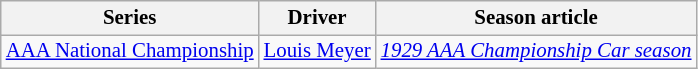<table class="wikitable" style="font-size: 87%;">
<tr>
<th>Series</th>
<th>Driver</th>
<th>Season article</th>
</tr>
<tr>
<td><a href='#'>AAA National Championship</a></td>
<td> <a href='#'>Louis Meyer</a></td>
<td><em><a href='#'>1929 AAA Championship Car season</a></em></td>
</tr>
</table>
